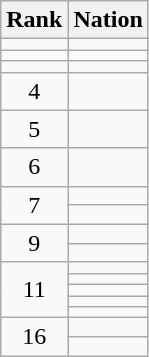<table class="wikitable sortable" style="text-align:center">
<tr>
<th>Rank</th>
<th>Nation</th>
</tr>
<tr>
<td></td>
<td align=left></td>
</tr>
<tr>
<td></td>
<td align=left></td>
</tr>
<tr>
<td></td>
<td align=left></td>
</tr>
<tr>
<td>4</td>
<td align=left></td>
</tr>
<tr>
<td>5</td>
<td align=left></td>
</tr>
<tr>
<td>6</td>
<td align=left></td>
</tr>
<tr>
<td rowspan=2>7</td>
<td align=left></td>
</tr>
<tr>
<td align=left></td>
</tr>
<tr>
<td rowspan=2>9</td>
<td align=left></td>
</tr>
<tr>
<td align=left></td>
</tr>
<tr>
<td rowspan=5>11</td>
<td align=left></td>
</tr>
<tr>
<td align=left></td>
</tr>
<tr>
<td align=left></td>
</tr>
<tr>
<td align=left></td>
</tr>
<tr>
<td align=left></td>
</tr>
<tr>
<td rowspan=2>16</td>
<td align=left></td>
</tr>
<tr>
<td align=left></td>
</tr>
</table>
